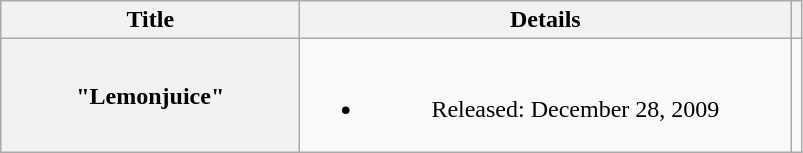<table class="wikitable plainrowheaders" style="text-align:center;">
<tr>
<th scope="col" style="width:12em;">Title</th>
<th scope="col" style="width:20em;">Details</th>
<th scope="col"></th>
</tr>
<tr>
<th scope="row">"Lemonjuice"</th>
<td><br><ul><li>Released: December 28, 2009</li></ul></td>
<td style="text-align:center;"></td>
</tr>
</table>
